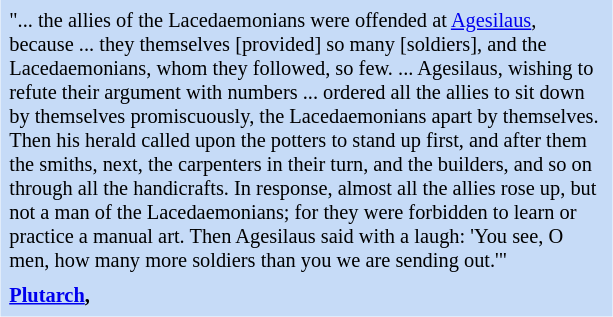<table class="toccolours" style="float: right; margin-left: 1em; margin-right: 2em; font-size: 85%; background:#c6dbf7; color:black; width:30em; max-width: 40%;" cellspacing="5">
<tr>
<td style="text-align: left;">"... the allies of the Lacedaemonians were offended at <a href='#'>Agesilaus</a>, because ... they themselves [provided] so many [soldiers], and the Lacedaemonians, whom they followed, so few. ... Agesilaus, wishing to refute their argument with numbers ... ordered all the allies to sit down by themselves promiscuously, the Lacedaemonians apart by themselves. Then his herald called upon the potters to stand up first, and after them the smiths, next, the carpenters in their turn, and the builders, and so on through all the handicrafts. In response, almost all the allies rose up, but not a man of the Lacedaemonians; for they were forbidden to learn or practice a manual art. Then Agesilaus said with a laugh: 'You see, O men, how many more soldiers than you we are sending out.'"</td>
</tr>
<tr>
<td style="text-align: left;"><strong><a href='#'>Plutarch</a>, </strong></td>
</tr>
</table>
